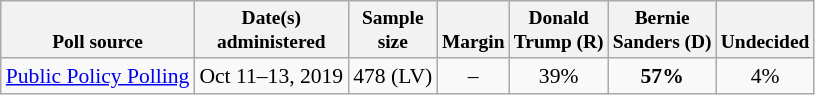<table class="wikitable" style="font-size:90%;text-align:center;">
<tr valign=bottom style="font-size:90%;">
<th>Poll source</th>
<th>Date(s)<br>administered</th>
<th>Sample<br>size</th>
<th>Margin<br></th>
<th>Donald<br>Trump (R)</th>
<th>Bernie<br>Sanders (D)</th>
<th>Undecided</th>
</tr>
<tr>
<td style="text-align:left;"><a href='#'>Public Policy Polling</a></td>
<td>Oct 11–13, 2019</td>
<td>478 (LV)</td>
<td>–</td>
<td>39%</td>
<td><strong>57%</strong></td>
<td>4%</td>
</tr>
</table>
